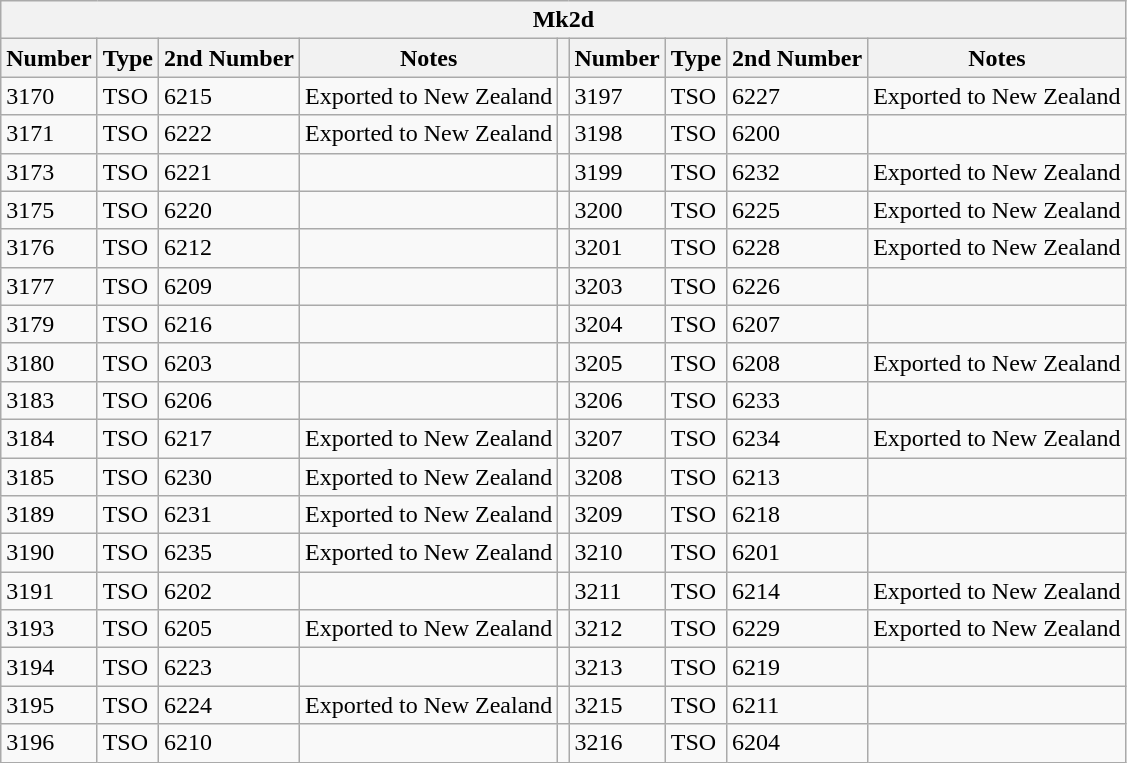<table class="wikitable">
<tr>
<th colspan=9>Mk2d</th>
</tr>
<tr>
<th>Number</th>
<th>Type</th>
<th>2nd Number</th>
<th>Notes</th>
<th></th>
<th>Number</th>
<th>Type</th>
<th>2nd Number</th>
<th>Notes</th>
</tr>
<tr>
<td>3170</td>
<td>TSO</td>
<td>6215</td>
<td>Exported to New Zealand</td>
<td></td>
<td>3197</td>
<td>TSO</td>
<td>6227</td>
<td>Exported to New Zealand</td>
</tr>
<tr>
<td>3171</td>
<td>TSO</td>
<td>6222</td>
<td>Exported to New Zealand</td>
<td></td>
<td>3198</td>
<td>TSO</td>
<td>6200</td>
<td></td>
</tr>
<tr>
<td>3173</td>
<td>TSO</td>
<td>6221</td>
<td></td>
<td></td>
<td>3199</td>
<td>TSO</td>
<td>6232</td>
<td>Exported to New Zealand</td>
</tr>
<tr>
<td>3175</td>
<td>TSO</td>
<td>6220</td>
<td></td>
<td></td>
<td>3200</td>
<td>TSO</td>
<td>6225</td>
<td>Exported to New Zealand</td>
</tr>
<tr>
<td>3176</td>
<td>TSO</td>
<td>6212</td>
<td></td>
<td></td>
<td>3201</td>
<td>TSO</td>
<td>6228</td>
<td>Exported to New Zealand</td>
</tr>
<tr>
<td>3177</td>
<td>TSO</td>
<td>6209</td>
<td></td>
<td></td>
<td>3203</td>
<td>TSO</td>
<td>6226</td>
<td></td>
</tr>
<tr>
<td>3179</td>
<td>TSO</td>
<td>6216</td>
<td></td>
<td></td>
<td>3204</td>
<td>TSO</td>
<td>6207</td>
<td></td>
</tr>
<tr>
<td>3180</td>
<td>TSO</td>
<td>6203</td>
<td></td>
<td></td>
<td>3205</td>
<td>TSO</td>
<td>6208</td>
<td>Exported to New Zealand</td>
</tr>
<tr>
<td>3183</td>
<td>TSO</td>
<td>6206</td>
<td></td>
<td></td>
<td>3206</td>
<td>TSO</td>
<td>6233</td>
<td></td>
</tr>
<tr>
<td>3184</td>
<td>TSO</td>
<td>6217</td>
<td>Exported to New Zealand</td>
<td></td>
<td>3207</td>
<td>TSO</td>
<td>6234</td>
<td>Exported to New Zealand</td>
</tr>
<tr>
<td>3185</td>
<td>TSO</td>
<td>6230</td>
<td>Exported to New Zealand</td>
<td></td>
<td>3208</td>
<td>TSO</td>
<td>6213</td>
<td></td>
</tr>
<tr>
<td>3189</td>
<td>TSO</td>
<td>6231</td>
<td>Exported to New Zealand</td>
<td></td>
<td>3209</td>
<td>TSO</td>
<td>6218</td>
<td></td>
</tr>
<tr>
<td>3190</td>
<td>TSO</td>
<td>6235</td>
<td>Exported to New Zealand</td>
<td></td>
<td>3210</td>
<td>TSO</td>
<td>6201</td>
<td></td>
</tr>
<tr>
<td>3191</td>
<td>TSO</td>
<td>6202</td>
<td></td>
<td></td>
<td>3211</td>
<td>TSO</td>
<td>6214</td>
<td>Exported to New Zealand</td>
</tr>
<tr>
<td>3193</td>
<td>TSO</td>
<td>6205</td>
<td>Exported to New Zealand</td>
<td></td>
<td>3212</td>
<td>TSO</td>
<td>6229</td>
<td>Exported to New Zealand</td>
</tr>
<tr>
<td>3194</td>
<td>TSO</td>
<td>6223</td>
<td></td>
<td></td>
<td>3213</td>
<td>TSO</td>
<td>6219</td>
<td></td>
</tr>
<tr>
<td>3195</td>
<td>TSO</td>
<td>6224</td>
<td>Exported to New Zealand</td>
<td></td>
<td>3215</td>
<td>TSO</td>
<td>6211</td>
<td></td>
</tr>
<tr>
<td>3196</td>
<td>TSO</td>
<td>6210</td>
<td></td>
<td></td>
<td>3216</td>
<td>TSO</td>
<td>6204</td>
<td></td>
</tr>
</table>
